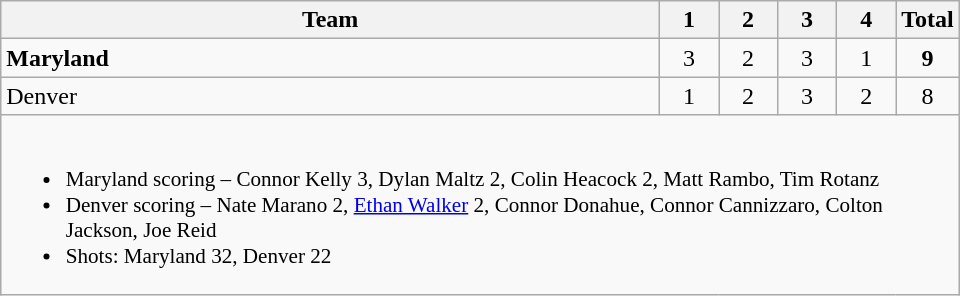<table class="wikitable" style="text-align:center; max-width:40em">
<tr>
<th>Team</th>
<th style="width:2em">1</th>
<th style="width:2em">2</th>
<th style="width:2em">3</th>
<th style="width:2em">4</th>
<th style="width:2em">Total</th>
</tr>
<tr>
<td style="text-align:left"><strong>Maryland</strong></td>
<td>3</td>
<td>2</td>
<td>3</td>
<td>1</td>
<td><strong>9</strong></td>
</tr>
<tr>
<td style="text-align:left">Denver</td>
<td>1</td>
<td>2</td>
<td>3</td>
<td>2</td>
<td>8</td>
</tr>
<tr>
<td colspan=6 style="text-align:left; font-size:88%;"><br><ul><li>Maryland scoring – Connor Kelly 3, Dylan Maltz 2, Colin Heacock 2, Matt Rambo, Tim Rotanz</li><li>Denver scoring – Nate Marano 2, <a href='#'>Ethan Walker</a> 2, Connor Donahue, Connor Cannizzaro, Colton Jackson, Joe Reid</li><li>Shots: Maryland 32, Denver 22</li></ul></td>
</tr>
</table>
